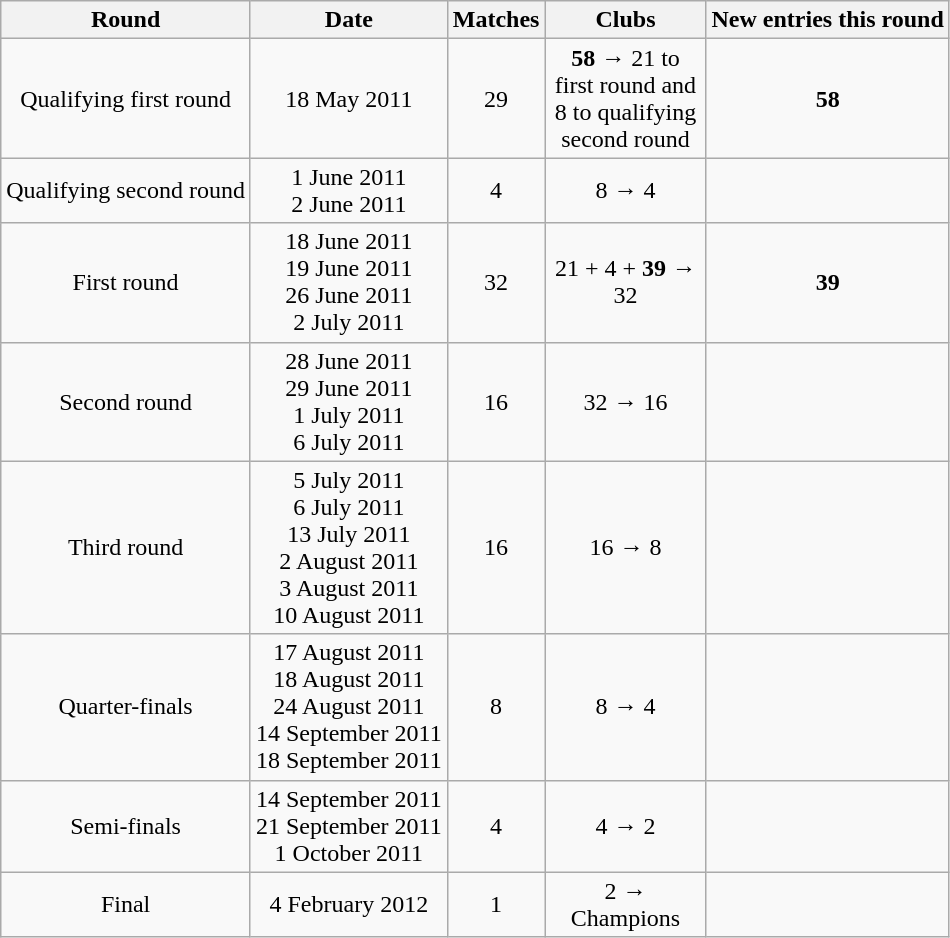<table class="wikitable">
<tr>
<th>Round</th>
<th>Date</th>
<th>Matches</th>
<th width=100>Clubs</th>
<th>New entries this round</th>
</tr>
<tr align=center>
<td>Qualifying first round</td>
<td>18 May 2011</td>
<td>29</td>
<td><strong>58</strong> → 21 to first round and 8 to qualifying second round</td>
<td><strong>58</strong></td>
</tr>
<tr align=center>
<td>Qualifying second round</td>
<td>1 June 2011  <br> 2 June 2011</td>
<td>4</td>
<td>8 → 4</td>
<td></td>
</tr>
<tr align=center>
<td>First round</td>
<td>18 June 2011 <br> 19 June 2011 <br> 26 June 2011 <br> 2 July 2011</td>
<td>32</td>
<td>21 + 4 + <strong>39</strong> → 32</td>
<td><strong>39</strong></td>
</tr>
<tr align=center>
<td>Second round</td>
<td>28 June 2011 <br> 29 June 2011 <br> 1 July 2011 <br> 6 July 2011</td>
<td>16</td>
<td>32 → 16</td>
<td></td>
</tr>
<tr align=center>
<td>Third round</td>
<td>5 July 2011 <br> 6 July 2011 <br> 13 July 2011  <br> 2 August 2011  <br> 3 August 2011  <br> 10 August 2011</td>
<td>16</td>
<td>16 → 8</td>
<td></td>
</tr>
<tr align=center>
<td>Quarter-finals</td>
<td>17 August 2011 <br> 18 August 2011 <br> 24 August 2011 <br> 14 September 2011 <br> 18 September 2011</td>
<td>8</td>
<td>8 → 4</td>
<td></td>
</tr>
<tr align=center>
<td>Semi-finals</td>
<td>14 September 2011 <br> 21 September 2011 <br> 1 October 2011</td>
<td>4</td>
<td>4 → 2</td>
<td></td>
</tr>
<tr align=center>
<td>Final</td>
<td>4 February 2012</td>
<td>1</td>
<td>2 → Champions</td>
<td></td>
</tr>
</table>
